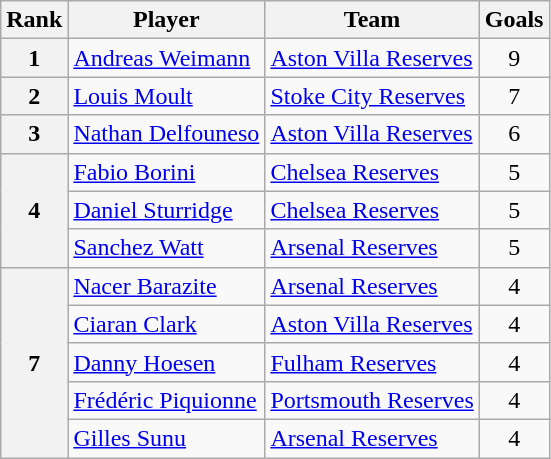<table class="wikitable" style="text-align:center">
<tr>
<th>Rank</th>
<th>Player</th>
<th>Team</th>
<th>Goals</th>
</tr>
<tr>
<th>1</th>
<td align="left"> <a href='#'>Andreas Weimann</a></td>
<td align="left"><a href='#'>Aston Villa Reserves</a></td>
<td>9</td>
</tr>
<tr>
<th>2</th>
<td align="left"> <a href='#'>Louis Moult</a></td>
<td align="left"><a href='#'>Stoke City Reserves</a></td>
<td>7</td>
</tr>
<tr>
<th>3</th>
<td align="left"> <a href='#'>Nathan Delfouneso</a></td>
<td align="left"><a href='#'>Aston Villa Reserves</a></td>
<td>6</td>
</tr>
<tr>
<th rowspan="3">4</th>
<td align="left"> <a href='#'>Fabio Borini</a></td>
<td align="left"><a href='#'>Chelsea Reserves</a></td>
<td>5</td>
</tr>
<tr>
<td align="left"> <a href='#'>Daniel Sturridge</a></td>
<td align="left"><a href='#'>Chelsea Reserves</a></td>
<td>5</td>
</tr>
<tr>
<td align="left"> <a href='#'>Sanchez Watt</a></td>
<td align="left"><a href='#'>Arsenal Reserves</a></td>
<td>5</td>
</tr>
<tr>
<th rowspan="6">7</th>
<td align="left"> <a href='#'>Nacer Barazite</a></td>
<td align="left"><a href='#'>Arsenal Reserves</a></td>
<td>4</td>
</tr>
<tr>
<td align="left"> <a href='#'>Ciaran Clark</a></td>
<td align="left"><a href='#'>Aston Villa Reserves</a></td>
<td>4</td>
</tr>
<tr>
<td align="left"> <a href='#'>Danny Hoesen</a></td>
<td align="left"><a href='#'>Fulham Reserves</a></td>
<td>4</td>
</tr>
<tr>
<td align="left"> <a href='#'>Frédéric Piquionne</a></td>
<td align="left"><a href='#'>Portsmouth Reserves</a></td>
<td>4</td>
</tr>
<tr>
<td align="left"> <a href='#'>Gilles Sunu</a></td>
<td align="left"><a href='#'>Arsenal Reserves</a></td>
<td>4</td>
</tr>
</table>
